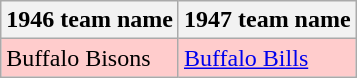<table class="wikitable">
<tr>
<th>1946 team name</th>
<th>1947 team name</th>
</tr>
<tr>
<td style="background-color: #FFCCCC;">Buffalo Bisons</td>
<td style="background-color: #FFCCCC;"><a href='#'>Buffalo Bills</a></td>
</tr>
</table>
